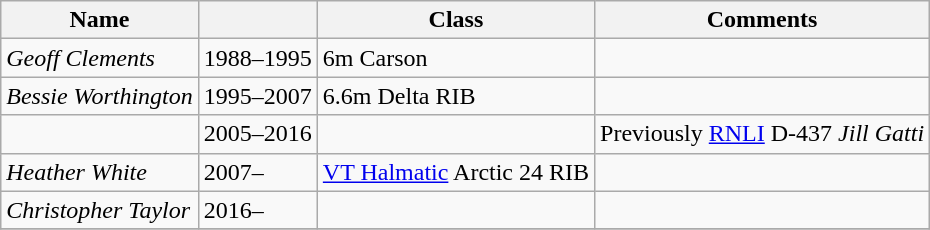<table class="wikitable">
<tr>
<th>Name</th>
<th></th>
<th>Class</th>
<th>Comments</th>
</tr>
<tr>
<td><em>Geoff Clements</em></td>
<td>1988–1995</td>
<td>6m Carson</td>
<td></td>
</tr>
<tr>
<td><em>Bessie Worthington</em></td>
<td>1995–2007</td>
<td>6.6m Delta RIB</td>
<td></td>
</tr>
<tr>
<td></td>
<td>2005–2016</td>
<td></td>
<td>Previously <a href='#'>RNLI</a> D-437 <em>Jill Gatti</em></td>
</tr>
<tr>
<td><em>Heather White</em></td>
<td>2007–</td>
<td><a href='#'>VT Halmatic</a> Arctic 24 RIB</td>
<td></td>
</tr>
<tr>
<td><em>Christopher Taylor</em></td>
<td>2016–</td>
<td></td>
<td></td>
</tr>
<tr>
</tr>
</table>
